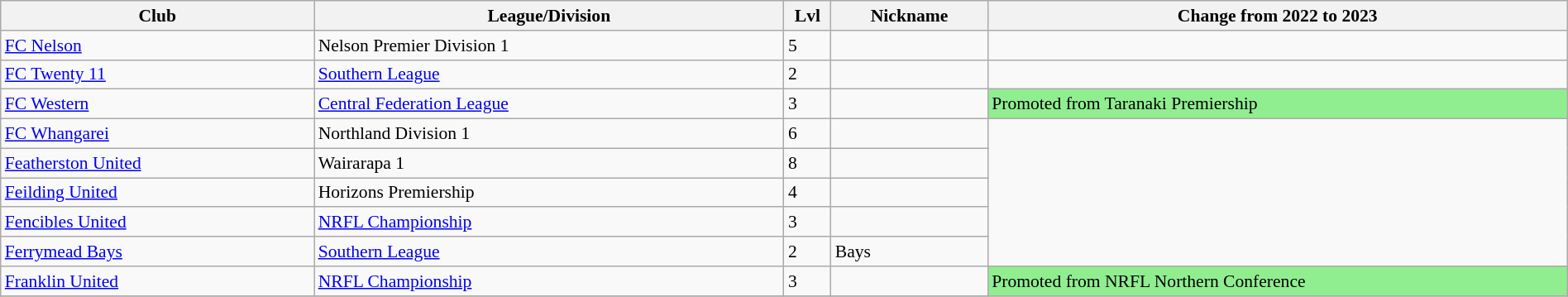<table class="wikitable sortable" width=100% style="font-size:90%">
<tr>
<th width=20%>Club</th>
<th width=30%>League/Division</th>
<th width=3%>Lvl</th>
<th width=10%>Nickname</th>
<th width=37%>Change from 2022 to 2023</th>
</tr>
<tr>
<td><a href='#'>FC Nelson</a></td>
<td>Nelson Premier Division 1</td>
<td>5</td>
<td></td>
<td></td>
</tr>
<tr>
<td><a href='#'>FC Twenty 11</a></td>
<td><a href='#'>Southern League</a></td>
<td>2</td>
<td></td>
</tr>
<tr>
<td><a href='#'>FC Western</a></td>
<td><a href='#'>Central Federation League</a></td>
<td>3</td>
<td></td>
<td style="background:lightgreen">Promoted from Taranaki Premiership</td>
</tr>
<tr>
<td><a href='#'>FC Whangarei</a></td>
<td>Northland Division 1</td>
<td>6</td>
<td></td>
</tr>
<tr>
<td><a href='#'>Featherston United</a></td>
<td>Wairarapa 1</td>
<td>8</td>
<td></td>
</tr>
<tr>
<td><a href='#'>Feilding United</a></td>
<td>Horizons Premiership</td>
<td>4</td>
<td></td>
</tr>
<tr>
<td><a href='#'>Fencibles United</a></td>
<td><a href='#'>NRFL Championship</a></td>
<td>3</td>
<td></td>
</tr>
<tr>
<td><a href='#'>Ferrymead Bays</a></td>
<td><a href='#'>Southern League</a></td>
<td>2</td>
<td>Bays</td>
</tr>
<tr>
<td><a href='#'>Franklin United</a></td>
<td><a href='#'>NRFL Championship</a></td>
<td>3</td>
<td></td>
<td style="background:lightgreen">Promoted from NRFL Northern Conference</td>
</tr>
<tr>
</tr>
</table>
